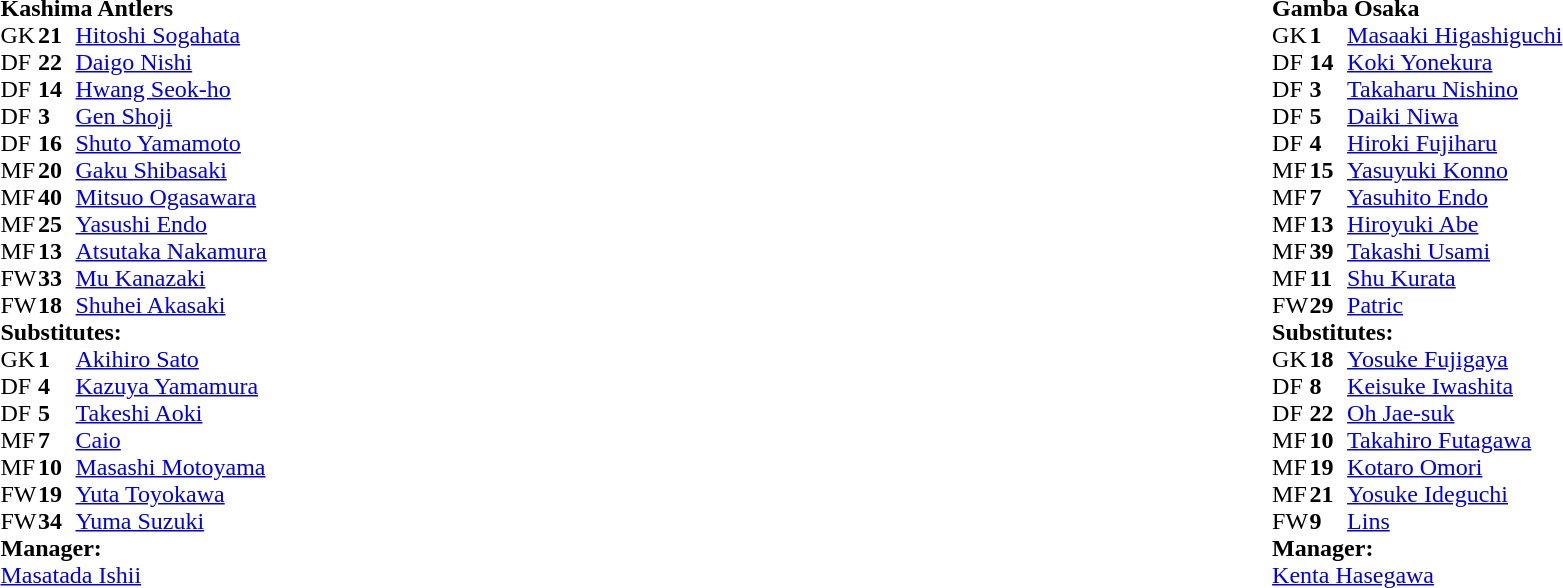<table width="100%">
<tr>
<td valign="top" width="50%"><br><table style="font-size: 100%" cellspacing="0" cellpadding="0">
<tr>
<td colspan="4"><strong>Kashima Antlers</strong></td>
</tr>
<tr>
<th width="25"></th>
<th width="25"></th>
</tr>
<tr>
<td>GK</td>
<td><strong>21</strong></td>
<td> <a href='#'>Hitoshi Sogahata</a></td>
</tr>
<tr>
<td>DF</td>
<td><strong>22</strong></td>
<td> <a href='#'>Daigo Nishi</a></td>
</tr>
<tr>
<td>DF</td>
<td><strong>14</strong></td>
<td> <a href='#'>Hwang Seok-ho</a></td>
</tr>
<tr>
<td>DF</td>
<td><strong>3</strong></td>
<td> <a href='#'>Gen Shoji</a></td>
</tr>
<tr>
<td>DF</td>
<td><strong>16</strong></td>
<td> <a href='#'>Shuto Yamamoto</a></td>
</tr>
<tr>
<td>MF</td>
<td><strong>20</strong></td>
<td> <a href='#'>Gaku Shibasaki</a></td>
</tr>
<tr>
<td>MF</td>
<td><strong>40</strong></td>
<td> <a href='#'>Mitsuo Ogasawara</a></td>
</tr>
<tr>
<td>MF</td>
<td><strong>25</strong></td>
<td> <a href='#'>Yasushi Endo</a></td>
<td></td>
</tr>
<tr>
<td>MF</td>
<td><strong>13</strong></td>
<td> <a href='#'>Atsutaka Nakamura</a></td>
<td></td>
</tr>
<tr>
<td>FW</td>
<td><strong>33</strong></td>
<td> <a href='#'>Mu Kanazaki</a></td>
</tr>
<tr>
<td>FW</td>
<td><strong>18</strong></td>
<td> <a href='#'>Shuhei Akasaki</a></td>
<td></td>
</tr>
<tr>
<td colspan="4"><strong>Substitutes:</strong></td>
</tr>
<tr>
<td>GK</td>
<td><strong>1</strong></td>
<td> <a href='#'>Akihiro Sato</a></td>
</tr>
<tr>
<td>DF</td>
<td><strong>4</strong></td>
<td> <a href='#'>Kazuya Yamamura</a></td>
<td></td>
</tr>
<tr>
<td>DF</td>
<td><strong>5</strong></td>
<td> <a href='#'>Takeshi Aoki</a></td>
</tr>
<tr>
<td>MF</td>
<td><strong>7</strong></td>
<td> <a href='#'>Caio</a></td>
<td></td>
</tr>
<tr>
<td>MF</td>
<td><strong>10</strong></td>
<td> <a href='#'>Masashi Motoyama</a></td>
</tr>
<tr>
<td>FW</td>
<td><strong>19</strong></td>
<td> <a href='#'>Yuta Toyokawa</a></td>
</tr>
<tr>
<td>FW</td>
<td><strong>34</strong></td>
<td> <a href='#'>Yuma Suzuki</a></td>
<td></td>
</tr>
<tr>
<td colspan="4"><strong>Manager:</strong></td>
</tr>
<tr>
<td colspan="3"> <a href='#'>Masatada Ishii</a></td>
</tr>
</table>
</td>
<td valign="top" width="50%"><br><table style="font-size: 100%" cellspacing="0" cellpadding="0" align="center">
<tr>
<td colspan="4"><strong>Gamba Osaka</strong></td>
</tr>
<tr>
<th width="25"></th>
<th width="25"></th>
</tr>
<tr>
<td>GK</td>
<td><strong>1</strong></td>
<td> <a href='#'>Masaaki Higashiguchi</a></td>
</tr>
<tr>
<td>DF</td>
<td><strong>14</strong></td>
<td> <a href='#'>Koki Yonekura</a></td>
</tr>
<tr>
<td>DF</td>
<td><strong>3</strong></td>
<td> <a href='#'>Takaharu Nishino</a></td>
<td></td>
</tr>
<tr>
<td>DF</td>
<td><strong>5</strong></td>
<td> <a href='#'>Daiki Niwa</a></td>
</tr>
<tr>
<td>DF</td>
<td><strong>4</strong></td>
<td> <a href='#'>Hiroki Fujiharu</a></td>
</tr>
<tr>
<td>MF</td>
<td><strong>15</strong></td>
<td> <a href='#'>Yasuyuki Konno</a></td>
</tr>
<tr>
<td>MF</td>
<td><strong>7</strong></td>
<td> <a href='#'>Yasuhito Endo</a></td>
</tr>
<tr>
<td>MF</td>
<td><strong>13</strong></td>
<td> <a href='#'>Hiroyuki Abe</a></td>
<td></td>
</tr>
<tr>
<td>MF</td>
<td><strong>39</strong></td>
<td> <a href='#'>Takashi Usami</a></td>
</tr>
<tr>
<td>MF</td>
<td><strong>11</strong></td>
<td> <a href='#'>Shu Kurata</a></td>
<td></td>
</tr>
<tr>
<td>FW</td>
<td><strong>29</strong></td>
<td> <a href='#'>Patric</a></td>
</tr>
<tr>
<td colspan="4"><strong>Substitutes:</strong></td>
</tr>
<tr>
<td>GK</td>
<td><strong>18</strong></td>
<td> <a href='#'>Yosuke Fujigaya</a></td>
</tr>
<tr>
<td>DF</td>
<td><strong>8</strong></td>
<td> <a href='#'>Keisuke Iwashita</a></td>
<td></td>
</tr>
<tr>
<td>DF</td>
<td><strong>22</strong></td>
<td> <a href='#'>Oh Jae-suk</a></td>
</tr>
<tr>
<td>MF</td>
<td><strong>10</strong></td>
<td> <a href='#'>Takahiro Futagawa</a></td>
</tr>
<tr>
<td>MF</td>
<td><strong>19</strong></td>
<td> <a href='#'>Kotaro Omori</a></td>
<td></td>
</tr>
<tr>
<td>MF</td>
<td><strong>21</strong></td>
<td> <a href='#'>Yosuke Ideguchi</a></td>
</tr>
<tr>
<td>FW</td>
<td><strong>9</strong></td>
<td> <a href='#'>Lins</a></td>
<td></td>
</tr>
<tr>
<td colspan="4"><strong>Manager:</strong></td>
</tr>
<tr>
<td colspan="3"> <a href='#'>Kenta Hasegawa</a></td>
</tr>
</table>
</td>
</tr>
</table>
